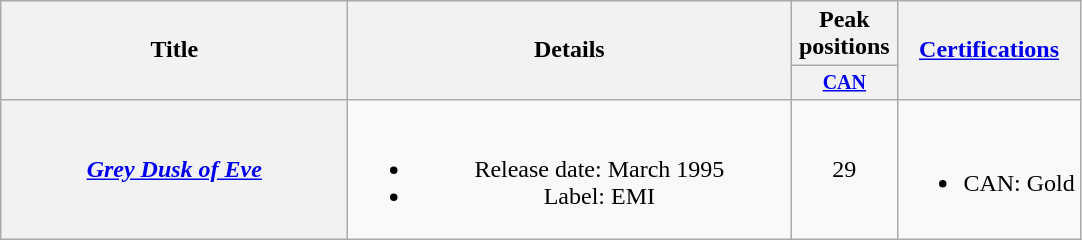<table class="wikitable plainrowheaders" style="text-align:center;">
<tr>
<th rowspan="2" style="width:14em;">Title</th>
<th rowspan="2" style="width:18em;">Details</th>
<th>Peak positions</th>
<th rowspan="2"><a href='#'>Certifications</a></th>
</tr>
<tr style="font-size:smaller;">
<th width="65"><a href='#'>CAN</a><br></th>
</tr>
<tr>
<th scope="row"><em><a href='#'>Grey Dusk of Eve</a></em></th>
<td><br><ul><li>Release date: March 1995</li><li>Label: EMI</li></ul></td>
<td>29</td>
<td><br><ul><li>CAN: Gold</li></ul></td>
</tr>
</table>
